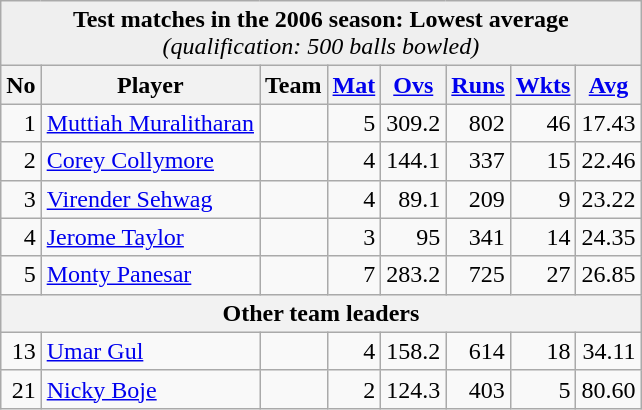<table class="wikitable">
<tr>
<td style="background:#efefef; text-align:center;" colspan="10"><strong>Test matches in the 2006 season: Lowest average</strong><br><em>(qualification: 500 balls bowled)</em></td>
</tr>
<tr>
<th>No</th>
<th>Player</th>
<th>Team</th>
<th><a href='#'>Mat</a></th>
<th><a href='#'>Ovs</a></th>
<th><a href='#'>Runs</a></th>
<th><a href='#'>Wkts</a></th>
<th><a href='#'>Avg</a></th>
</tr>
<tr style="text-align:right;">
<td>1</td>
<td style="text-align:left;"><a href='#'>Muttiah Muralitharan</a></td>
<td style="text-align:left;"></td>
<td>5</td>
<td>309.2</td>
<td>802</td>
<td>46</td>
<td>17.43</td>
</tr>
<tr style="text-align:right;">
<td>2</td>
<td style="text-align:left;"><a href='#'>Corey Collymore</a></td>
<td style="text-align:left;"></td>
<td>4</td>
<td>144.1</td>
<td>337</td>
<td>15</td>
<td>22.46</td>
</tr>
<tr style="text-align:right;">
<td>3</td>
<td style="text-align:left;"><a href='#'>Virender Sehwag</a></td>
<td style="text-align:left;"></td>
<td>4</td>
<td>89.1</td>
<td>209</td>
<td>9</td>
<td>23.22</td>
</tr>
<tr style="text-align:right;">
<td>4</td>
<td style="text-align:left;"><a href='#'>Jerome Taylor</a></td>
<td style="text-align:left;"></td>
<td>3</td>
<td>95</td>
<td>341</td>
<td>14</td>
<td>24.35</td>
</tr>
<tr style="text-align:right;">
<td>5</td>
<td style="text-align:left;"><a href='#'>Monty Panesar</a></td>
<td style="text-align:left;"></td>
<td>7</td>
<td>283.2</td>
<td>725</td>
<td>27</td>
<td>26.85</td>
</tr>
<tr>
<th colspan="10">Other team leaders</th>
</tr>
<tr style="text-align:right;">
<td>13</td>
<td style="text-align:left;"><a href='#'>Umar Gul</a></td>
<td style="text-align:left;"></td>
<td>4</td>
<td>158.2</td>
<td>614</td>
<td>18</td>
<td>34.11</td>
</tr>
<tr style="text-align:right;">
<td>21</td>
<td style="text-align:left;"><a href='#'>Nicky Boje</a></td>
<td style="text-align:left;"></td>
<td>2</td>
<td>124.3</td>
<td>403</td>
<td>5</td>
<td>80.60</td>
</tr>
</table>
